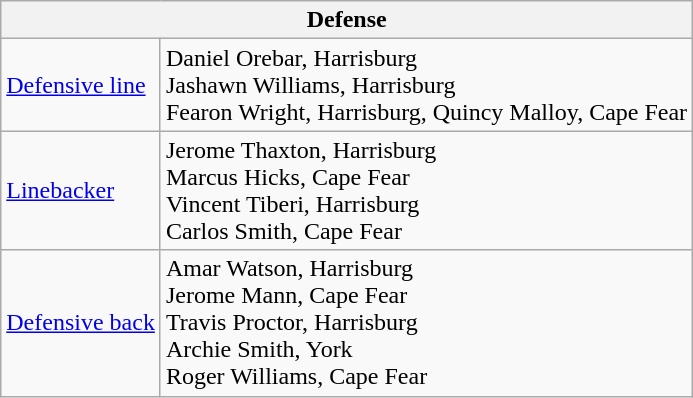<table class="wikitable">
<tr>
<th colspan="2">Defense</th>
</tr>
<tr>
<td><a href='#'>Defensive line</a></td>
<td>Daniel Orebar, Harrisburg<br>Jashawn Williams, Harrisburg<br>Fearon Wright, Harrisburg, Quincy Malloy, Cape Fear</td>
</tr>
<tr>
<td><a href='#'>Linebacker</a></td>
<td>Jerome Thaxton, Harrisburg<br>Marcus Hicks, Cape Fear<br>Vincent Tiberi, Harrisburg<br>Carlos Smith, Cape Fear</td>
</tr>
<tr>
<td><a href='#'>Defensive back</a></td>
<td>Amar Watson, Harrisburg<br>Jerome Mann, Cape Fear<br>Travis Proctor, Harrisburg<br>Archie Smith, York<br>Roger Williams, Cape Fear</td>
</tr>
</table>
